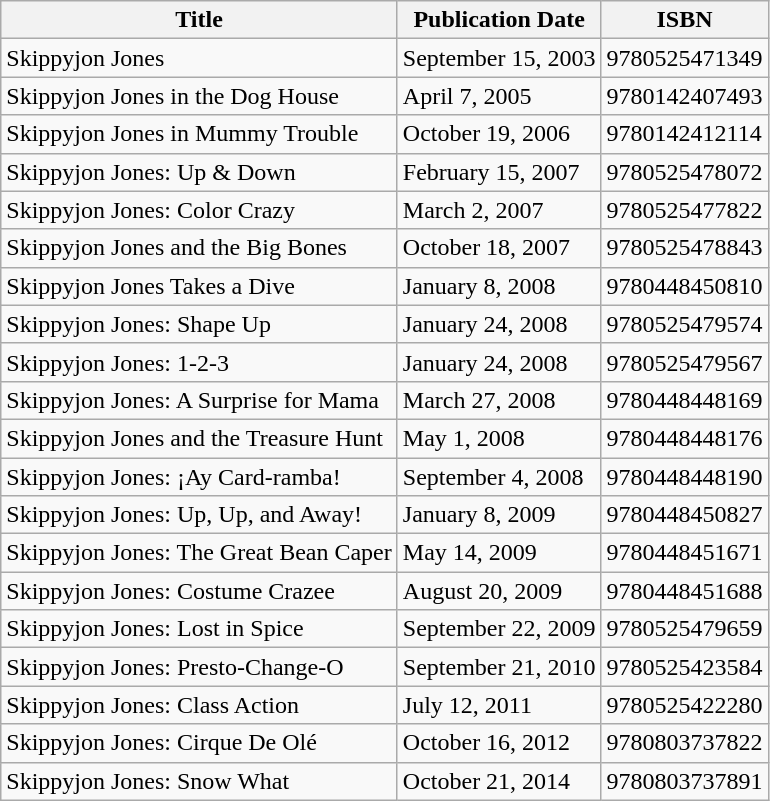<table class="wikitable">
<tr>
<th>Title</th>
<th>Publication Date</th>
<th>ISBN</th>
</tr>
<tr>
<td>Skippyjon Jones</td>
<td>September 15, 2003</td>
<td>9780525471349</td>
</tr>
<tr>
<td>Skippyjon Jones in the Dog House</td>
<td>April 7, 2005</td>
<td>9780142407493</td>
</tr>
<tr>
<td>Skippyjon Jones in Mummy Trouble</td>
<td>October 19, 2006</td>
<td>9780142412114</td>
</tr>
<tr>
<td>Skippyjon Jones: Up & Down</td>
<td>February 15, 2007</td>
<td>9780525478072</td>
</tr>
<tr>
<td>Skippyjon Jones: Color Crazy</td>
<td>March 2, 2007</td>
<td>9780525477822</td>
</tr>
<tr>
<td>Skippyjon Jones and the Big Bones</td>
<td>October 18, 2007</td>
<td>9780525478843</td>
</tr>
<tr>
<td>Skippyjon Jones Takes a Dive</td>
<td>January 8, 2008</td>
<td>9780448450810</td>
</tr>
<tr>
<td>Skippyjon Jones: Shape Up</td>
<td>January 24, 2008</td>
<td>9780525479574</td>
</tr>
<tr>
<td>Skippyjon Jones: 1-2-3</td>
<td>January 24, 2008</td>
<td>9780525479567</td>
</tr>
<tr>
<td>Skippyjon Jones: A Surprise for Mama</td>
<td>March 27, 2008</td>
<td>9780448448169</td>
</tr>
<tr>
<td>Skippyjon Jones and the Treasure Hunt</td>
<td>May 1, 2008</td>
<td>9780448448176</td>
</tr>
<tr>
<td>Skippyjon Jones: ¡Ay Card-ramba!</td>
<td>September 4, 2008</td>
<td>9780448448190</td>
</tr>
<tr>
<td>Skippyjon Jones: Up, Up, and Away!</td>
<td>January 8, 2009</td>
<td>9780448450827</td>
</tr>
<tr>
<td>Skippyjon Jones: The Great Bean Caper</td>
<td>May 14, 2009</td>
<td>9780448451671</td>
</tr>
<tr>
<td>Skippyjon Jones: Costume Crazee</td>
<td>August 20, 2009</td>
<td>9780448451688</td>
</tr>
<tr>
<td>Skippyjon Jones: Lost in Spice</td>
<td>September 22, 2009</td>
<td>9780525479659</td>
</tr>
<tr>
<td>Skippyjon Jones: Presto-Change-O</td>
<td>September 21, 2010</td>
<td>9780525423584</td>
</tr>
<tr>
<td>Skippyjon Jones: Class Action</td>
<td>July 12, 2011</td>
<td>9780525422280</td>
</tr>
<tr>
<td>Skippyjon Jones: Cirque De Olé</td>
<td>October 16, 2012</td>
<td>9780803737822</td>
</tr>
<tr>
<td>Skippyjon Jones: Snow What</td>
<td>October 21, 2014</td>
<td>9780803737891</td>
</tr>
</table>
